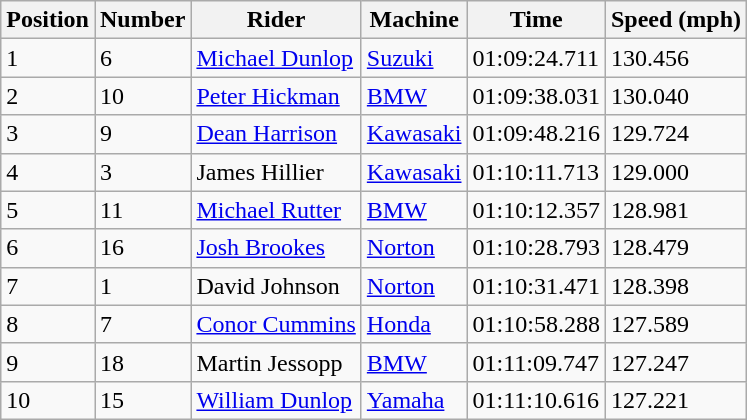<table class="wikitable">
<tr>
<th>Position</th>
<th>Number</th>
<th>Rider</th>
<th>Machine</th>
<th>Time</th>
<th>Speed (mph)</th>
</tr>
<tr>
<td>1</td>
<td>6</td>
<td> <a href='#'>Michael Dunlop</a></td>
<td><a href='#'>Suzuki</a></td>
<td>01:09:24.711</td>
<td>130.456</td>
</tr>
<tr>
<td>2</td>
<td>10</td>
<td> <a href='#'>Peter Hickman</a></td>
<td><a href='#'>BMW</a></td>
<td>01:09:38.031</td>
<td>130.040</td>
</tr>
<tr>
<td>3</td>
<td>9</td>
<td> <a href='#'>Dean Harrison</a></td>
<td><a href='#'>Kawasaki</a></td>
<td>01:09:48.216</td>
<td>129.724</td>
</tr>
<tr>
<td>4</td>
<td>3</td>
<td> James Hillier</td>
<td><a href='#'>Kawasaki</a></td>
<td>01:10:11.713</td>
<td>129.000</td>
</tr>
<tr>
<td>5</td>
<td>11</td>
<td> <a href='#'>Michael Rutter</a></td>
<td><a href='#'>BMW</a></td>
<td>01:10:12.357</td>
<td>128.981</td>
</tr>
<tr>
<td>6</td>
<td>16</td>
<td> <a href='#'>Josh Brookes</a></td>
<td><a href='#'>Norton</a></td>
<td>01:10:28.793</td>
<td>128.479</td>
</tr>
<tr>
<td>7</td>
<td>1</td>
<td> David Johnson</td>
<td><a href='#'>Norton</a></td>
<td>01:10:31.471</td>
<td>128.398</td>
</tr>
<tr>
<td>8</td>
<td>7</td>
<td> <a href='#'>Conor Cummins</a></td>
<td><a href='#'>Honda</a></td>
<td>01:10:58.288</td>
<td>127.589</td>
</tr>
<tr>
<td>9</td>
<td>18</td>
<td> Martin Jessopp</td>
<td><a href='#'>BMW</a></td>
<td>01:11:09.747</td>
<td>127.247</td>
</tr>
<tr>
<td>10</td>
<td>15</td>
<td> <a href='#'>William Dunlop</a></td>
<td><a href='#'>Yamaha</a></td>
<td>01:11:10.616</td>
<td>127.221</td>
</tr>
</table>
